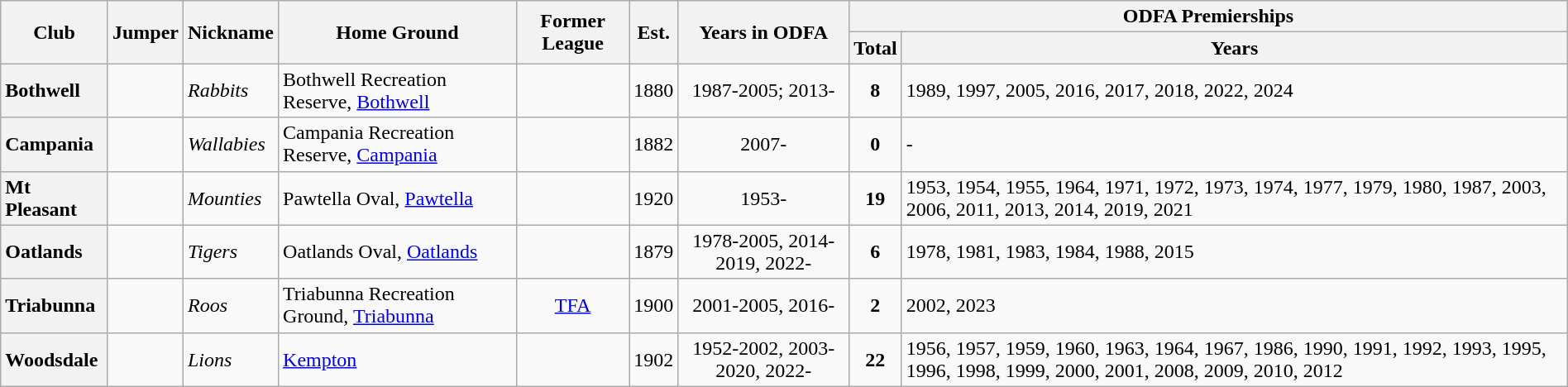<table class="wikitable sortable" style="text-align:center; width:100%">
<tr>
<th rowspan="2">Club</th>
<th rowspan="2">Jumper</th>
<th rowspan="2">Nickname</th>
<th rowspan="2">Home Ground</th>
<th rowspan="2">Former League</th>
<th rowspan="2">Est.</th>
<th rowspan="2">Years in ODFA</th>
<th colspan="2">ODFA Premierships</th>
</tr>
<tr>
<th>Total</th>
<th>Years</th>
</tr>
<tr>
<th style="text-align:left">Bothwell</th>
<td></td>
<td align="left"><em>Rabbits</em></td>
<td align="left">Bothwell Recreation Reserve, <a href='#'>Bothwell</a></td>
<td></td>
<td>1880</td>
<td>1987-2005; 2013-</td>
<td align="center"><strong>8</strong></td>
<td align="left">1989, 1997, 2005, 2016, 2017, 2018, 2022, 2024</td>
</tr>
<tr>
<th style="text-align:left">Campania</th>
<td></td>
<td align="left"><em>Wallabies</em></td>
<td align="left">Campania Recreation Reserve, <a href='#'>Campania</a></td>
<td></td>
<td>1882</td>
<td>2007-</td>
<td align="center"><strong>0</strong></td>
<td align="left">-</td>
</tr>
<tr>
<th style="text-align:left">Mt Pleasant</th>
<td></td>
<td align="left"><em>Mounties</em></td>
<td align="left">Pawtella Oval, <a href='#'>Pawtella</a></td>
<td></td>
<td>1920</td>
<td>1953-</td>
<td align="center"><strong>19</strong></td>
<td align="left">1953, 1954, 1955, 1964, 1971, 1972, 1973, 1974, 1977, 1979, 1980, 1987, 2003, 2006, 2011, 2013, 2014, 2019, 2021</td>
</tr>
<tr>
<th style="text-align:left">Oatlands</th>
<td></td>
<td align="left"><em>Tigers</em></td>
<td align="left">Oatlands Oval, <a href='#'>Oatlands</a></td>
<td></td>
<td>1879</td>
<td>1978-2005, 2014-2019, 2022-</td>
<td align="center"><strong>6</strong></td>
<td align="left">1978, 1981, 1983, 1984, 1988, 2015</td>
</tr>
<tr>
<th style="text-align:left">Triabunna</th>
<td></td>
<td align="left"><em>Roos</em></td>
<td align="left">Triabunna Recreation Ground, <a href='#'>Triabunna</a></td>
<td><a href='#'>TFA</a></td>
<td>1900</td>
<td>2001-2005, 2016-</td>
<td align="center"><strong>2</strong></td>
<td align="left">2002, 2023</td>
</tr>
<tr>
<th style="text-align:left">Woodsdale</th>
<td></td>
<td align="left"><em>Lions</em></td>
<td align="left"> <a href='#'>Kempton</a></td>
<td></td>
<td>1902</td>
<td>1952-2002, 2003-2020, 2022-</td>
<td align="center"><strong>22</strong></td>
<td align="left">1956, 1957, 1959, 1960, 1963, 1964, 1967, 1986, 1990, 1991, 1992, 1993, 1995, 1996, 1998, 1999, 2000, 2001, 2008, 2009, 2010, 2012</td>
</tr>
</table>
